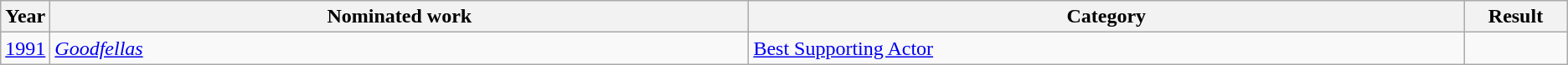<table class="wikitable sortable">
<tr>
<th scope="col" style="width:1em;">Year</th>
<th scope="col" style="width:39em;">Nominated work</th>
<th scope="col" style="width:40em;">Category</th>
<th scope="col" style="width:5em;">Result</th>
</tr>
<tr>
<td><a href='#'>1991</a></td>
<td><em><a href='#'>Goodfellas</a></em></td>
<td><a href='#'>Best Supporting Actor</a></td>
<td></td>
</tr>
</table>
